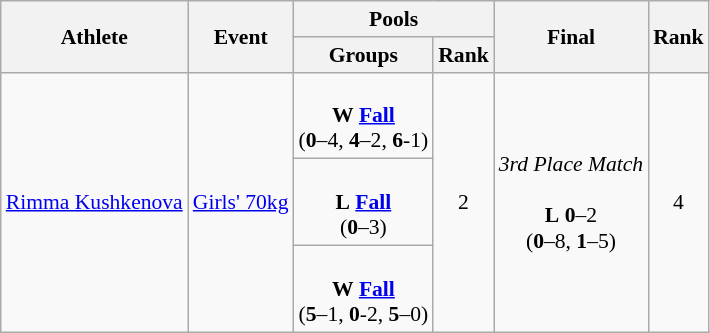<table class="wikitable" style="text-align:left; font-size:90%">
<tr>
<th rowspan="2">Athlete</th>
<th rowspan="2">Event</th>
<th colspan="2">Pools</th>
<th rowspan="2">Final</th>
<th rowspan="2">Rank</th>
</tr>
<tr>
<th>Groups</th>
<th>Rank</th>
</tr>
<tr>
<td rowspan="3"><a href='#'>Rimma Kushkenova</a></td>
<td rowspan="3"><a href='#'>Girls' 70kg</a></td>
<td align=center><br><strong>W</strong> <strong><a href='#'>Fall</a></strong><br>(<strong>0</strong>–4, <strong>4</strong>–2, <strong>6</strong>-1)</td>
<td rowspan="3" align=center>2</td>
<td align=center rowspan=3><em>3rd Place Match</em><br><br><strong>L</strong> <strong>0</strong>–2<br>(<strong>0</strong>–8, <strong>1</strong>–5)</td>
<td rowspan="3" align="center">4</td>
</tr>
<tr>
<td align=center><br><strong>L</strong> <strong><a href='#'>Fall</a></strong><br>(<strong>0</strong>–3)</td>
</tr>
<tr>
<td align=center><br><strong>W</strong> <strong><a href='#'>Fall</a></strong><br>(<strong>5</strong>–1, <strong>0</strong>-2, <strong>5</strong>–0)</td>
</tr>
</table>
